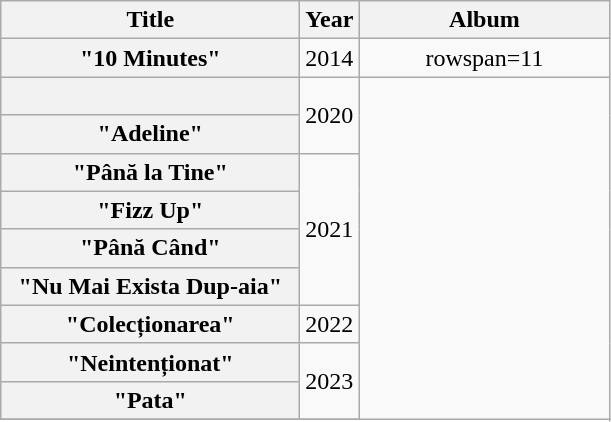<table class="wikitable plainrowheaders" style="text-align:center;">
<tr>
<th scope="col" style="width:12em;">Title</th>
<th scope="col">Year</th>
<th scope="col" style="width:10em;">Album</th>
</tr>
<tr>
<th scope="row">"10 Minutes"<br></th>
<td>2014</td>
<td>rowspan=11 </td>
</tr>
<tr>
<th scope="row"><br></th>
<td rowspan=2>2020</td>
</tr>
<tr>
<th scope="row">"Adeline"</th>
</tr>
<tr>
<th scope="row">"Până la Tine"</th>
<td rowspan=4>2021</td>
</tr>
<tr>
<th scope="row">"Fizz Up"</th>
</tr>
<tr>
<th scope="row">"Până Când"</th>
</tr>
<tr>
<th scope="row">"Nu Mai Exista Dup-aia"</th>
</tr>
<tr>
<th scope="row">"Colecționarea"</th>
<td>2022</td>
</tr>
<tr>
<th scope="row">"Neintenționat"<br></th>
<td rowspan=2>2023</td>
</tr>
<tr>
<th scope="row">"Pata"<br></th>
</tr>
<tr>
</tr>
</table>
